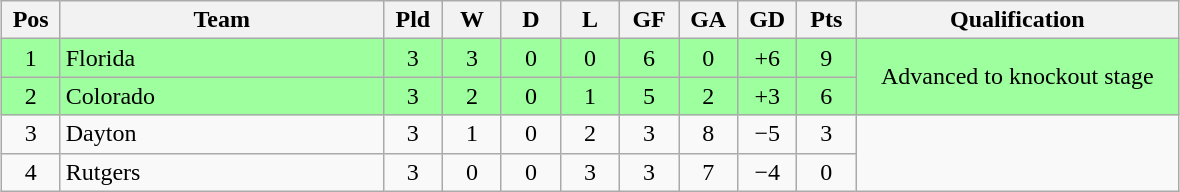<table class="wikitable" style="text-align:center; margin: 1em auto">
<tr>
<th style="width:2em">Pos</th>
<th style="width:13em">Team</th>
<th style="width:2em">Pld</th>
<th style="width:2em">W</th>
<th style="width:2em">D</th>
<th style="width:2em">L</th>
<th style="width:2em">GF</th>
<th style="width:2em">GA</th>
<th style="width:2em">GD</th>
<th style="width:2em">Pts</th>
<th style="width:13em">Qualification</th>
</tr>
<tr bgcolor="#9eff9e">
<td>1</td>
<td style="text-align:left">Florida</td>
<td>3</td>
<td>3</td>
<td>0</td>
<td>0</td>
<td>6</td>
<td>0</td>
<td>+6</td>
<td>9</td>
<td rowspan="2">Advanced to knockout stage</td>
</tr>
<tr bgcolor="#9eff9e">
<td>2</td>
<td style="text-align:left">Colorado</td>
<td>3</td>
<td>2</td>
<td>0</td>
<td>1</td>
<td>5</td>
<td>2</td>
<td>+3</td>
<td>6</td>
</tr>
<tr>
<td>3</td>
<td style="text-align:left">Dayton</td>
<td>3</td>
<td>1</td>
<td>0</td>
<td>2</td>
<td>3</td>
<td>8</td>
<td>−5</td>
<td>3</td>
<td rowspan="2"></td>
</tr>
<tr>
<td>4</td>
<td style="text-align:left">Rutgers</td>
<td>3</td>
<td>0</td>
<td>0</td>
<td>3</td>
<td>3</td>
<td>7</td>
<td>−4</td>
<td>0</td>
</tr>
</table>
